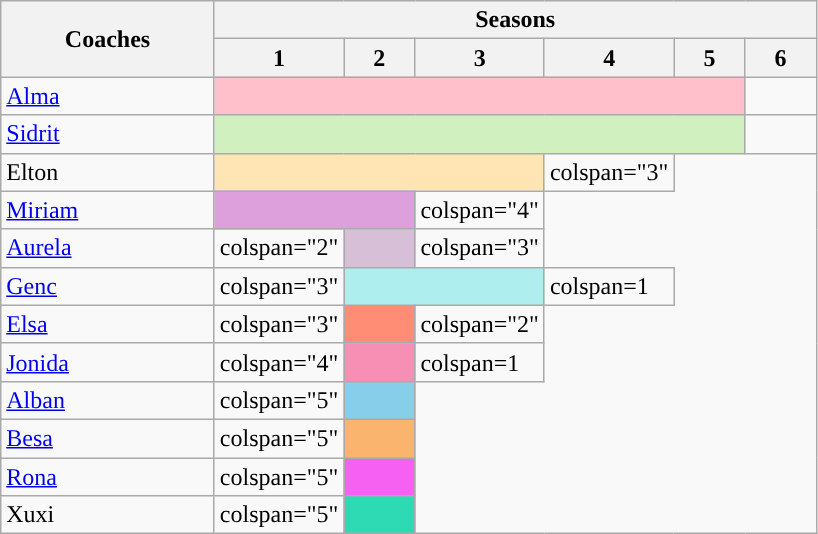<table class="wikitable" width:"50%">
<tr>
<th rowspan="2" width="135">Coaches</th>
<th colspan="6" style="text-align:center;">Seasons</th>
</tr>
<tr>
<th width="40">1</th>
<th width="40">2</th>
<th width="40">3</th>
<th width="40">4</th>
<th width="40">5</th>
<th width="40">6</th>
</tr>
<tr>
<td><a href='#'>Alma</a></td>
<td colspan="5" style="text-align:center; background:pink;"></td>
<td></td>
</tr>
<tr>
<td><a href='#'>Sidrit</a></td>
<td colspan="5" style="text-align:center; background:#d0f0c0;"></td>
<td></td>
</tr>
<tr>
<td>Elton</td>
<td colspan="3" style="text-align:center; background:#ffe5b4;"></td>
<td>colspan="3"  </td>
</tr>
<tr>
<td><a href='#'>Miriam</a></td>
<td colspan="2" style="text-align:center; background:#dda0dd;"></td>
<td>colspan="4" </td>
</tr>
<tr>
<td><a href='#'>Aurela</a></td>
<td>colspan="2" </td>
<td style="text-align:center; background:thistle;"></td>
<td>colspan="3" </td>
</tr>
<tr>
<td><a href='#'>Genc</a></td>
<td>colspan="3" </td>
<td colspan="2" style="text-align:center; background:#afeeee;"></td>
<td>colspan=1 </td>
</tr>
<tr>
<td><a href='#'>Elsa</a></td>
<td>colspan="3" </td>
<td style="text-align:center; background:#ff8c75;"></td>
<td>colspan="2" </td>
</tr>
<tr>
<td><a href='#'>Jonida</a></td>
<td>colspan="4" </td>
<td style="text-align:center; background:#f78fb4;"></td>
<td>colspan=1 </td>
</tr>
<tr>
<td><a href='#'>Alban</a></td>
<td>colspan="5" </td>
<td style="text-align:center; background:#87ceeb;"></td>
</tr>
<tr>
<td><a href='#'>Besa</a></td>
<td>colspan="5" </td>
<td style="text-align:center; background:#fbb46e;"></td>
</tr>
<tr>
<td><a href='#'>Rona</a></td>
<td>colspan="5" </td>
<td style="text-align:center; background:#f761f3;"></td>
</tr>
<tr>
<td>Xuxi</td>
<td>colspan="5" </td>
<td style="text-align:center; background:#2ddab4;"></td>
</tr>
</table>
